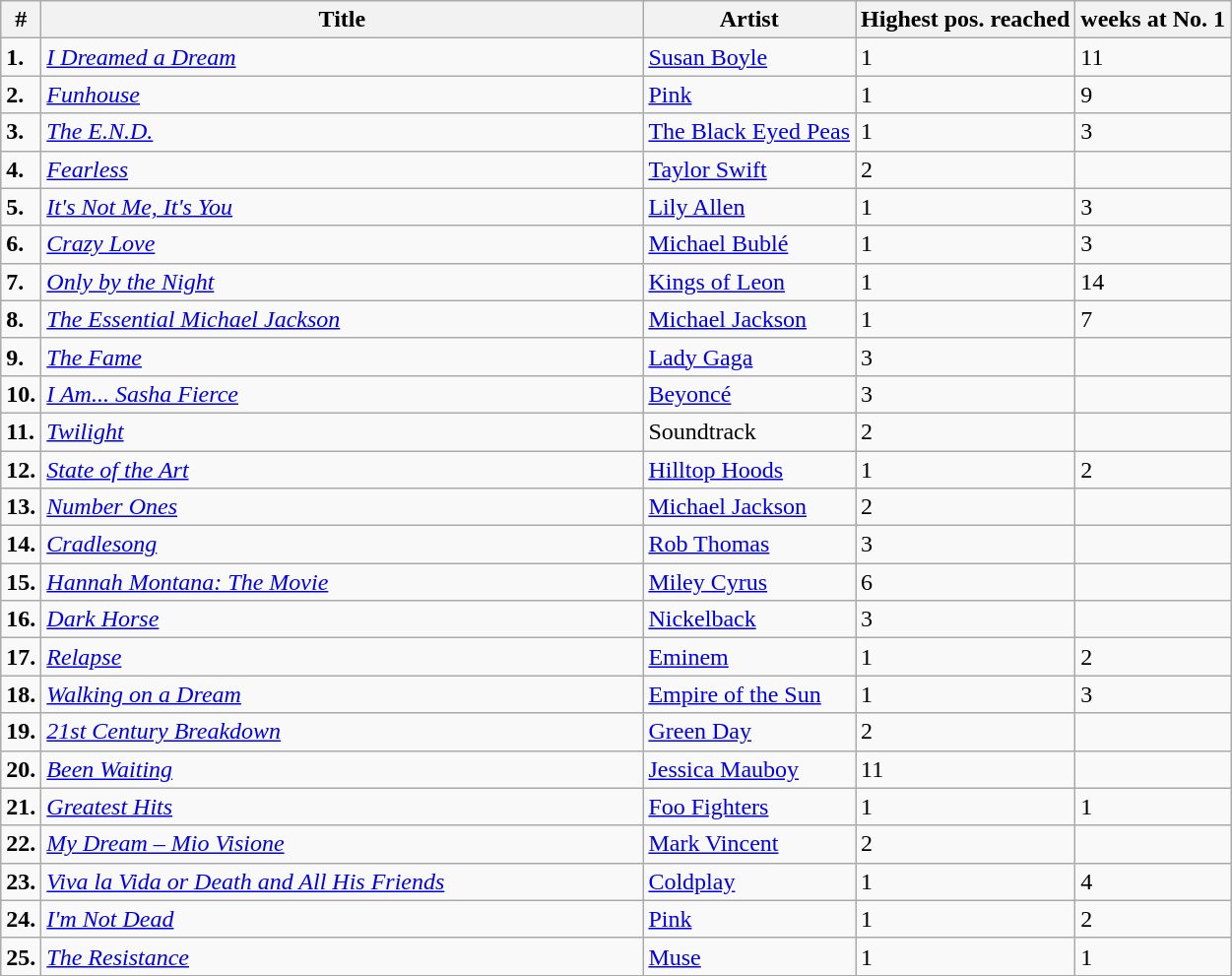<table class="wikitable">
<tr>
<th>#</th>
<th width="400">Title</th>
<th>Artist</th>
<th>Highest pos. reached</th>
<th>weeks at No. 1</th>
</tr>
<tr>
<td><strong>1.</strong></td>
<td><em><a href='#'>I Dreamed a Dream</a></em></td>
<td><a href='#'>Susan Boyle</a></td>
<td>1</td>
<td>11</td>
</tr>
<tr>
<td><strong>2.</strong></td>
<td><em><a href='#'>Funhouse</a></em></td>
<td><a href='#'>Pink</a></td>
<td>1</td>
<td>9</td>
</tr>
<tr>
<td><strong>3.</strong></td>
<td><em><a href='#'>The E.N.D.</a></em></td>
<td><a href='#'>The Black Eyed Peas</a></td>
<td>1</td>
<td>3</td>
</tr>
<tr>
<td><strong>4.</strong></td>
<td><em><a href='#'>Fearless</a></em></td>
<td><a href='#'>Taylor Swift</a></td>
<td>2</td>
<td></td>
</tr>
<tr>
<td><strong>5.</strong></td>
<td><em><a href='#'>It's Not Me, It's You</a></em></td>
<td><a href='#'>Lily Allen</a></td>
<td>1</td>
<td>3</td>
</tr>
<tr>
<td><strong>6.</strong></td>
<td><em><a href='#'>Crazy Love</a></em></td>
<td><a href='#'>Michael Bublé</a></td>
<td>1</td>
<td>3</td>
</tr>
<tr>
<td><strong>7.</strong></td>
<td><em><a href='#'>Only by the Night</a></em></td>
<td><a href='#'>Kings of Leon</a></td>
<td>1</td>
<td>14</td>
</tr>
<tr>
<td><strong>8.</strong></td>
<td><em><a href='#'>The Essential Michael Jackson</a></em></td>
<td><a href='#'>Michael Jackson</a></td>
<td>1</td>
<td>7</td>
</tr>
<tr>
<td><strong>9.</strong></td>
<td><em><a href='#'>The Fame</a></em></td>
<td><a href='#'>Lady Gaga</a></td>
<td>3</td>
<td></td>
</tr>
<tr>
<td><strong>10.</strong></td>
<td><em><a href='#'>I Am... Sasha Fierce</a></em></td>
<td><a href='#'>Beyoncé</a></td>
<td>3</td>
<td></td>
</tr>
<tr>
<td><strong>11.</strong></td>
<td><em><a href='#'>Twilight</a></em></td>
<td>Soundtrack</td>
<td>2</td>
<td></td>
</tr>
<tr>
<td><strong>12.</strong></td>
<td><em><a href='#'>State of the Art</a></em></td>
<td><a href='#'>Hilltop Hoods</a></td>
<td>1</td>
<td>2</td>
</tr>
<tr>
<td><strong>13.</strong></td>
<td><em><a href='#'>Number Ones</a></em></td>
<td><a href='#'>Michael Jackson</a></td>
<td>2</td>
<td></td>
</tr>
<tr>
<td><strong>14.</strong></td>
<td><em><a href='#'>Cradlesong</a></em></td>
<td><a href='#'>Rob Thomas</a></td>
<td>3</td>
<td></td>
</tr>
<tr>
<td><strong>15.</strong></td>
<td><em><a href='#'>Hannah Montana: The Movie</a></em></td>
<td><a href='#'>Miley Cyrus</a></td>
<td>6</td>
<td></td>
</tr>
<tr>
<td><strong>16.</strong></td>
<td><em><a href='#'>Dark Horse</a></em></td>
<td><a href='#'>Nickelback</a></td>
<td>3</td>
<td></td>
</tr>
<tr>
<td><strong>17.</strong></td>
<td><em><a href='#'>Relapse</a></em></td>
<td><a href='#'>Eminem</a></td>
<td>1</td>
<td>2</td>
</tr>
<tr>
<td><strong>18.</strong></td>
<td><em><a href='#'>Walking on a Dream</a></em></td>
<td><a href='#'>Empire of the Sun</a></td>
<td>1</td>
<td>3</td>
</tr>
<tr>
<td><strong>19.</strong></td>
<td><em><a href='#'>21st Century Breakdown</a></em></td>
<td><a href='#'>Green Day</a></td>
<td>2</td>
<td></td>
</tr>
<tr>
<td><strong>20.</strong></td>
<td><em><a href='#'>Been Waiting</a></em></td>
<td><a href='#'>Jessica Mauboy</a></td>
<td>11</td>
<td></td>
</tr>
<tr>
<td><strong>21.</strong></td>
<td><em><a href='#'>Greatest Hits</a></em></td>
<td><a href='#'>Foo Fighters</a></td>
<td>1</td>
<td>1</td>
</tr>
<tr>
<td><strong>22.</strong></td>
<td><em><a href='#'>My Dream – Mio Visione</a></em></td>
<td><a href='#'>Mark Vincent</a></td>
<td>2</td>
<td></td>
</tr>
<tr>
<td><strong>23.</strong></td>
<td><em><a href='#'>Viva la Vida or Death and All His Friends</a></em></td>
<td><a href='#'>Coldplay</a></td>
<td>1</td>
<td>4</td>
</tr>
<tr>
<td><strong>24.</strong></td>
<td><em><a href='#'>I'm Not Dead</a></em></td>
<td><a href='#'>Pink</a></td>
<td>1</td>
<td>2</td>
</tr>
<tr>
<td><strong>25.</strong></td>
<td><em><a href='#'>The Resistance</a></em></td>
<td><a href='#'>Muse</a></td>
<td>1</td>
<td>1</td>
</tr>
</table>
